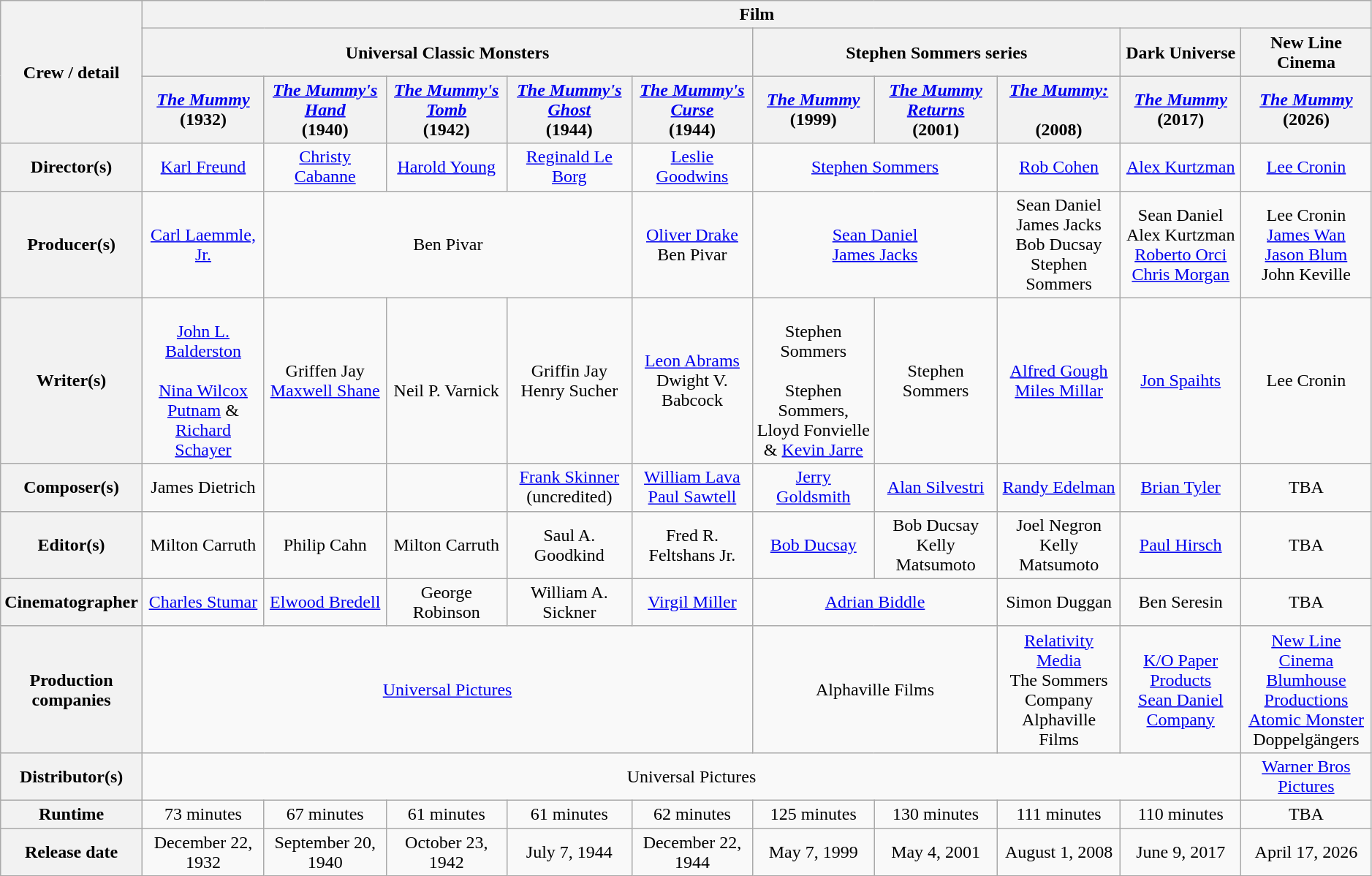<table class="wikitable" style="text-align: center; width: 99%;">
<tr>
<th scope="col" rowspan="3">Crew / detail</th>
<th scope="col" colspan="10">Film</th>
</tr>
<tr>
<th scope="col" colspan="5">Universal Classic Monsters</th>
<th scope="col" colspan="3">Stephen Sommers series</th>
<th scope="col" colspan="1">Dark Universe</th>
<th scope="col" colspan="1">New Line Cinema</th>
</tr>
<tr>
<th scope="col" style="width: 10%;"><em><a href='#'>The Mummy</a></em> <br>(1932)</th>
<th scope="col" style="width: 10%;"><em><a href='#'>The Mummy's Hand</a></em> <br>(1940)</th>
<th scope="col" style="width: 10%;"><em><a href='#'>The Mummy's Tomb</a></em> <br>(1942)</th>
<th scope="col" style="width: 10%;"><em><a href='#'>The Mummy's Ghost</a></em> <br>(1944)</th>
<th scope="col" style="width: 10%;"><em><a href='#'>The Mummy's Curse</a></em> <br>(1944)</th>
<th scope="col" style="width: 10%;"><em><a href='#'>The Mummy</a></em> <br>(1999)</th>
<th scope="col" style="width: 10%;"><em><a href='#'>The Mummy Returns</a></em> <br>(2001)</th>
<th scope="col" style="width: 10%;"><em><a href='#'>The Mummy: <br></a></em> <br>(2008)</th>
<th scope="col" style="width: 10%;"><em><a href='#'>The Mummy</a></em> <br>(2017)</th>
<th scope="col" style="width: 10%;"><em><a href='#'>The Mummy</a></em> <br>(2026)</th>
</tr>
<tr>
<th scope="row">Director(s)</th>
<td><a href='#'>Karl Freund</a></td>
<td><a href='#'>Christy Cabanne</a></td>
<td><a href='#'>Harold Young</a></td>
<td><a href='#'>Reginald Le Borg</a></td>
<td><a href='#'>Leslie Goodwins</a></td>
<td colspan="2"><a href='#'>Stephen Sommers</a></td>
<td><a href='#'>Rob Cohen</a></td>
<td><a href='#'>Alex Kurtzman</a></td>
<td><a href='#'>Lee Cronin</a></td>
</tr>
<tr>
<th scope="row">Producer(s)</th>
<td><a href='#'>Carl Laemmle, Jr.</a></td>
<td colspan="3">Ben Pivar</td>
<td><a href='#'>Oliver Drake</a><br>Ben Pivar</td>
<td colspan="2"><a href='#'>Sean Daniel</a><br><a href='#'>James Jacks</a></td>
<td>Sean Daniel<br>James Jacks<br>Bob Ducsay<br>Stephen Sommers</td>
<td>Sean Daniel<br>Alex Kurtzman<br><a href='#'>Roberto Orci</a><br><a href='#'>Chris Morgan</a></td>
<td>Lee Cronin<br><a href='#'>James Wan</a><br><a href='#'>Jason Blum</a><br>John Keville</td>
</tr>
<tr>
<th scope="row">Writer(s)</th>
<td> <br><a href='#'>John L. Balderston</a><br> <br><a href='#'>Nina Wilcox Putnam</a> & <a href='#'>Richard Schayer</a></td>
<td>Griffen Jay <br><a href='#'>Maxwell Shane</a></td>
<td>  <br>Neil P. Varnick</td>
<td>Griffin Jay <br>Henry Sucher</td>
<td><a href='#'>Leon Abrams</a> <br>Dwight V. Babcock</td>
<td> <br>Stephen Sommers<br> <br>Stephen Sommers, Lloyd Fonvielle & <a href='#'>Kevin Jarre</a></td>
<td>Stephen Sommers</td>
<td><a href='#'>Alfred Gough</a><br><a href='#'>Miles Millar</a></td>
<td><a href='#'>Jon Spaihts</a></td>
<td>Lee Cronin</td>
</tr>
<tr>
<th scope="row">Composer(s)</th>
<td>James Dietrich</td>
<td></td>
<td></td>
<td><a href='#'>Frank Skinner</a> <br>(uncredited)</td>
<td><a href='#'>William Lava</a> <br><a href='#'>Paul Sawtell</a></td>
<td><a href='#'>Jerry Goldsmith</a></td>
<td><a href='#'>Alan Silvestri</a></td>
<td><a href='#'>Randy Edelman</a></td>
<td><a href='#'>Brian Tyler</a></td>
<td>TBA</td>
</tr>
<tr>
<th scope="row">Editor(s)</th>
<td>Milton Carruth</td>
<td>Philip Cahn</td>
<td>Milton Carruth</td>
<td>Saul A. Goodkind</td>
<td>Fred R. Feltshans Jr.</td>
<td><a href='#'>Bob Ducsay</a></td>
<td>Bob Ducsay <br>Kelly Matsumoto</td>
<td>Joel Negron <br>Kelly Matsumoto</td>
<td><a href='#'>Paul Hirsch</a></td>
<td>TBA</td>
</tr>
<tr>
<th scope="row">Cinematographer</th>
<td><a href='#'>Charles Stumar</a></td>
<td><a href='#'>Elwood Bredell</a></td>
<td>George Robinson</td>
<td>William A. Sickner</td>
<td><a href='#'>Virgil Miller</a></td>
<td colspan="2"><a href='#'>Adrian Biddle</a></td>
<td>Simon Duggan</td>
<td>Ben Seresin</td>
<td>TBA</td>
</tr>
<tr>
<th scope="row">Production companies</th>
<td colspan="5"><a href='#'>Universal Pictures</a></td>
<td colspan="2">Alphaville Films</td>
<td><a href='#'>Relativity Media</a> <br>The Sommers Company <br>Alphaville Films</td>
<td><a href='#'>K/O Paper Products</a> <br><a href='#'>Sean Daniel Company</a></td>
<td><a href='#'>New Line Cinema</a> <br><a href='#'>Blumhouse Productions</a> <br><a href='#'>Atomic Monster</a> <br>Doppelgängers</td>
</tr>
<tr>
<th scope="row">Distributor(s)</th>
<td colspan="9">Universal Pictures</td>
<td><a href='#'>Warner Bros Pictures</a></td>
</tr>
<tr>
<th scope="row">Runtime</th>
<td>73 minutes</td>
<td>67 minutes</td>
<td>61 minutes</td>
<td>61 minutes</td>
<td>62 minutes</td>
<td>125 minutes</td>
<td>130 minutes</td>
<td>111 minutes</td>
<td>110 minutes</td>
<td>TBA</td>
</tr>
<tr>
<th scope="row">Release date</th>
<td>December 22, 1932</td>
<td>September 20, 1940</td>
<td>October 23, 1942</td>
<td>July 7, 1944</td>
<td>December 22, 1944</td>
<td>May 7, 1999</td>
<td>May 4, 2001</td>
<td>August 1, 2008</td>
<td>June 9, 2017</td>
<td>April 17, 2026</td>
</tr>
</table>
